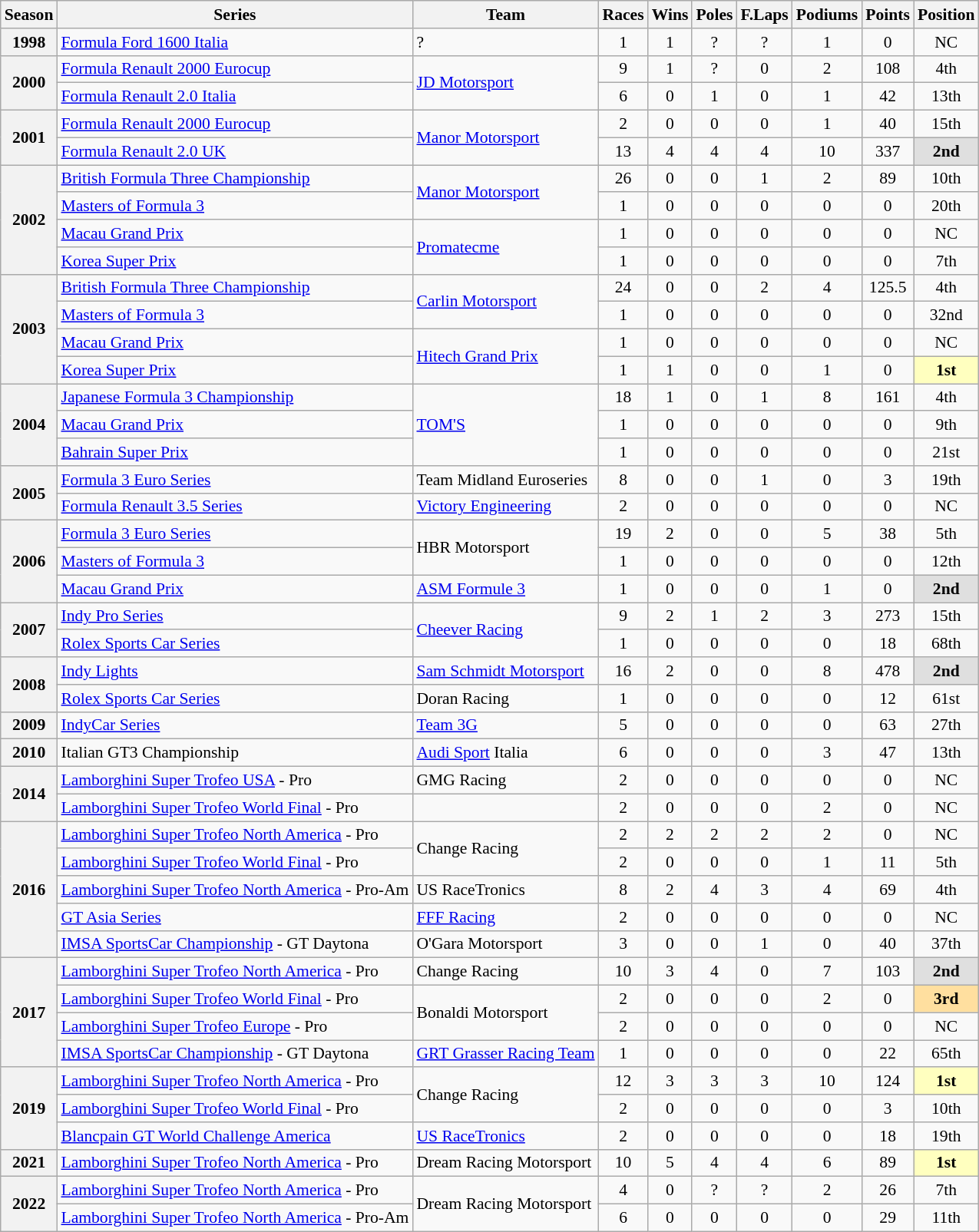<table class="wikitable" style="font-size: 90%; text-align:center">
<tr>
<th>Season</th>
<th>Series</th>
<th>Team</th>
<th>Races</th>
<th>Wins</th>
<th>Poles</th>
<th>F.Laps</th>
<th>Podiums</th>
<th>Points</th>
<th>Position</th>
</tr>
<tr>
<th>1998</th>
<td align=left><a href='#'>Formula Ford 1600 Italia</a></td>
<td align=left>?</td>
<td>1</td>
<td>1</td>
<td>?</td>
<td>?</td>
<td>1</td>
<td>0</td>
<td>NC</td>
</tr>
<tr>
<th rowspan=2>2000</th>
<td align=left><a href='#'>Formula Renault 2000 Eurocup</a></td>
<td rowspan=2 align=left><a href='#'>JD Motorsport</a></td>
<td>9</td>
<td>1</td>
<td>?</td>
<td>0</td>
<td>2</td>
<td>108</td>
<td>4th</td>
</tr>
<tr>
<td align=left><a href='#'>Formula Renault 2.0 Italia</a></td>
<td>6</td>
<td>0</td>
<td>1</td>
<td>0</td>
<td>1</td>
<td>42</td>
<td>13th</td>
</tr>
<tr>
<th rowspan=2>2001</th>
<td align=left><a href='#'>Formula Renault 2000 Eurocup</a></td>
<td rowspan=2 align=left><a href='#'>Manor Motorsport</a></td>
<td>2</td>
<td>0</td>
<td>0</td>
<td>0</td>
<td>1</td>
<td>40</td>
<td>15th</td>
</tr>
<tr>
<td align=left><a href='#'>Formula Renault 2.0 UK</a></td>
<td>13</td>
<td>4</td>
<td>4</td>
<td>4</td>
<td>10</td>
<td>337</td>
<td style="background:#DFDFDF;"><strong>2nd</strong></td>
</tr>
<tr>
<th rowspan=4>2002</th>
<td align=left><a href='#'>British Formula Three Championship</a></td>
<td rowspan=2 align=left><a href='#'>Manor Motorsport</a></td>
<td>26</td>
<td>0</td>
<td>0</td>
<td>1</td>
<td>2</td>
<td>89</td>
<td>10th</td>
</tr>
<tr>
<td align=left><a href='#'>Masters of Formula 3</a></td>
<td>1</td>
<td>0</td>
<td>0</td>
<td>0</td>
<td>0</td>
<td>0</td>
<td>20th</td>
</tr>
<tr>
<td align=left><a href='#'>Macau Grand Prix</a></td>
<td rowspan=2 align=left><a href='#'>Promatecme</a></td>
<td>1</td>
<td>0</td>
<td>0</td>
<td>0</td>
<td>0</td>
<td>0</td>
<td>NC</td>
</tr>
<tr>
<td align=left><a href='#'>Korea Super Prix</a></td>
<td>1</td>
<td>0</td>
<td>0</td>
<td>0</td>
<td>0</td>
<td>0</td>
<td>7th</td>
</tr>
<tr>
<th rowspan=4>2003</th>
<td align=left><a href='#'>British Formula Three Championship</a></td>
<td rowspan=2 align=left><a href='#'>Carlin Motorsport</a></td>
<td>24</td>
<td>0</td>
<td>0</td>
<td>2</td>
<td>4</td>
<td>125.5</td>
<td>4th</td>
</tr>
<tr>
<td align=left><a href='#'>Masters of Formula 3</a></td>
<td>1</td>
<td>0</td>
<td>0</td>
<td>0</td>
<td>0</td>
<td>0</td>
<td>32nd</td>
</tr>
<tr>
<td align=left><a href='#'>Macau Grand Prix</a></td>
<td rowspan=2 align=left><a href='#'>Hitech Grand Prix</a></td>
<td>1</td>
<td>0</td>
<td>0</td>
<td>0</td>
<td>0</td>
<td>0</td>
<td>NC</td>
</tr>
<tr>
<td align=left><a href='#'>Korea Super Prix</a></td>
<td>1</td>
<td>1</td>
<td>0</td>
<td>0</td>
<td>1</td>
<td>0</td>
<td style="background:#FFFFBF;"><strong>1st</strong></td>
</tr>
<tr>
<th rowspan=3>2004</th>
<td align=left><a href='#'>Japanese Formula 3 Championship</a></td>
<td rowspan=3 align=left><a href='#'>TOM'S</a></td>
<td>18</td>
<td>1</td>
<td>0</td>
<td>1</td>
<td>8</td>
<td>161</td>
<td>4th</td>
</tr>
<tr>
<td align=left><a href='#'>Macau Grand Prix</a></td>
<td>1</td>
<td>0</td>
<td>0</td>
<td>0</td>
<td>0</td>
<td>0</td>
<td>9th</td>
</tr>
<tr>
<td align=left><a href='#'>Bahrain Super Prix</a></td>
<td>1</td>
<td>0</td>
<td>0</td>
<td>0</td>
<td>0</td>
<td>0</td>
<td>21st</td>
</tr>
<tr>
<th rowspan=2>2005</th>
<td align=left><a href='#'>Formula 3 Euro Series</a></td>
<td align=left>Team Midland Euroseries</td>
<td>8</td>
<td>0</td>
<td>0</td>
<td>1</td>
<td>0</td>
<td>3</td>
<td>19th</td>
</tr>
<tr>
<td align=left><a href='#'>Formula Renault 3.5 Series</a></td>
<td align=left><a href='#'>Victory Engineering</a></td>
<td>2</td>
<td>0</td>
<td>0</td>
<td>0</td>
<td>0</td>
<td>0</td>
<td>NC</td>
</tr>
<tr>
<th rowspan=3>2006</th>
<td align=left><a href='#'>Formula 3 Euro Series</a></td>
<td rowspan=2 align=left>HBR Motorsport</td>
<td>19</td>
<td>2</td>
<td>0</td>
<td>0</td>
<td>5</td>
<td>38</td>
<td>5th</td>
</tr>
<tr>
<td align=left><a href='#'>Masters of Formula 3</a></td>
<td>1</td>
<td>0</td>
<td>0</td>
<td>0</td>
<td>0</td>
<td>0</td>
<td>12th</td>
</tr>
<tr>
<td align=left><a href='#'>Macau Grand Prix</a></td>
<td align=left><a href='#'>ASM Formule 3</a></td>
<td>1</td>
<td>0</td>
<td>0</td>
<td>0</td>
<td>1</td>
<td>0</td>
<td style="background:#DFDFDF;"><strong>2nd</strong></td>
</tr>
<tr>
<th rowspan=2>2007</th>
<td align=left><a href='#'>Indy Pro Series</a></td>
<td rowspan=2 align=left><a href='#'>Cheever Racing</a></td>
<td>9</td>
<td>2</td>
<td>1</td>
<td>2</td>
<td>3</td>
<td>273</td>
<td>15th</td>
</tr>
<tr>
<td align=left><a href='#'>Rolex Sports Car Series</a></td>
<td>1</td>
<td>0</td>
<td>0</td>
<td>0</td>
<td>0</td>
<td>18</td>
<td>68th</td>
</tr>
<tr>
<th rowspan=2>2008</th>
<td align=left><a href='#'>Indy Lights</a></td>
<td align=left><a href='#'>Sam Schmidt Motorsport</a></td>
<td>16</td>
<td>2</td>
<td>0</td>
<td>0</td>
<td>8</td>
<td>478</td>
<td style="background:#DFDFDF;"><strong>2nd</strong></td>
</tr>
<tr>
<td align=left><a href='#'>Rolex Sports Car Series</a></td>
<td align=left>Doran Racing</td>
<td>1</td>
<td>0</td>
<td>0</td>
<td>0</td>
<td>0</td>
<td>12</td>
<td>61st</td>
</tr>
<tr>
<th>2009</th>
<td align=left><a href='#'>IndyCar Series</a></td>
<td align=left><a href='#'>Team 3G</a></td>
<td>5</td>
<td>0</td>
<td>0</td>
<td>0</td>
<td>0</td>
<td>63</td>
<td>27th</td>
</tr>
<tr>
<th>2010</th>
<td align=left>Italian GT3 Championship</td>
<td align=left><a href='#'>Audi Sport</a> Italia</td>
<td>6</td>
<td>0</td>
<td>0</td>
<td>0</td>
<td>3</td>
<td>47</td>
<td>13th</td>
</tr>
<tr>
<th rowspan=2>2014</th>
<td align=left><a href='#'>Lamborghini Super Trofeo USA</a> - Pro</td>
<td align=left>GMG Racing</td>
<td>2</td>
<td>0</td>
<td>0</td>
<td>0</td>
<td>0</td>
<td>0</td>
<td>NC</td>
</tr>
<tr>
<td align=left><a href='#'>Lamborghini Super Trofeo World Final</a> - Pro</td>
<td align=left></td>
<td>2</td>
<td>0</td>
<td>0</td>
<td>0</td>
<td>2</td>
<td>0</td>
<td>NC</td>
</tr>
<tr>
<th rowspan=5>2016</th>
<td align=left><a href='#'>Lamborghini Super Trofeo North America</a> - Pro</td>
<td rowspan=2 align=left>Change Racing</td>
<td>2</td>
<td>2</td>
<td>2</td>
<td>2</td>
<td>2</td>
<td>0</td>
<td>NC</td>
</tr>
<tr>
<td align=left><a href='#'>Lamborghini Super Trofeo World Final</a> - Pro</td>
<td>2</td>
<td>0</td>
<td>0</td>
<td>0</td>
<td>1</td>
<td>11</td>
<td>5th</td>
</tr>
<tr>
<td align=left><a href='#'>Lamborghini Super Trofeo North America</a> - Pro-Am</td>
<td align=left>US RaceTronics</td>
<td>8</td>
<td>2</td>
<td>4</td>
<td>3</td>
<td>4</td>
<td>69</td>
<td>4th</td>
</tr>
<tr>
<td align=left><a href='#'>GT Asia Series</a></td>
<td align=left><a href='#'>FFF Racing</a></td>
<td>2</td>
<td>0</td>
<td>0</td>
<td>0</td>
<td>0</td>
<td>0</td>
<td>NC</td>
</tr>
<tr>
<td align=left><a href='#'>IMSA SportsCar Championship</a> - GT Daytona</td>
<td align=left>O'Gara Motorsport</td>
<td>3</td>
<td>0</td>
<td>0</td>
<td>1</td>
<td>0</td>
<td>40</td>
<td>37th</td>
</tr>
<tr>
<th rowspan=4>2017</th>
<td align=left><a href='#'>Lamborghini Super Trofeo North America</a> - Pro</td>
<td align=left>Change Racing</td>
<td>10</td>
<td>3</td>
<td>4</td>
<td>0</td>
<td>7</td>
<td>103</td>
<td style="background:#DFDFDF;"><strong>2nd</strong></td>
</tr>
<tr>
<td align=left><a href='#'>Lamborghini Super Trofeo World Final</a> - Pro</td>
<td rowspan=2 align=left>Bonaldi Motorsport</td>
<td>2</td>
<td>0</td>
<td>0</td>
<td>0</td>
<td>2</td>
<td>0</td>
<td style="background:#FFDF9F;"><strong>3rd</strong></td>
</tr>
<tr>
<td align=left><a href='#'>Lamborghini Super Trofeo Europe</a> - Pro</td>
<td>2</td>
<td>0</td>
<td>0</td>
<td>0</td>
<td>0</td>
<td>0</td>
<td>NC</td>
</tr>
<tr>
<td align=left><a href='#'>IMSA SportsCar Championship</a> - GT Daytona</td>
<td align=left><a href='#'>GRT Grasser Racing Team</a></td>
<td>1</td>
<td>0</td>
<td>0</td>
<td>0</td>
<td>0</td>
<td>22</td>
<td>65th</td>
</tr>
<tr>
<th rowspan=3>2019</th>
<td align=left><a href='#'>Lamborghini Super Trofeo North America</a> - Pro</td>
<td rowspan=2 align=left>Change Racing</td>
<td>12</td>
<td>3</td>
<td>3</td>
<td>3</td>
<td>10</td>
<td>124</td>
<td style="background:#FFFFBF;"><strong>1st</strong></td>
</tr>
<tr>
<td align=left><a href='#'>Lamborghini Super Trofeo World Final</a> - Pro</td>
<td>2</td>
<td>0</td>
<td>0</td>
<td>0</td>
<td>0</td>
<td>3</td>
<td>10th</td>
</tr>
<tr>
<td align=left><a href='#'>Blancpain GT World Challenge America</a></td>
<td align=left><a href='#'>US RaceTronics</a></td>
<td>2</td>
<td>0</td>
<td>0</td>
<td>0</td>
<td>0</td>
<td>18</td>
<td>19th</td>
</tr>
<tr>
<th>2021</th>
<td align=left><a href='#'>Lamborghini Super Trofeo North America</a> - Pro</td>
<td align=left>Dream Racing Motorsport</td>
<td>10</td>
<td>5</td>
<td>4</td>
<td>4</td>
<td>6</td>
<td>89</td>
<td style="background:#FFFFBF;"><strong>1st</strong></td>
</tr>
<tr>
<th rowspan="2">2022</th>
<td align=left><a href='#'>Lamborghini Super Trofeo North America</a> - Pro</td>
<td rowspan="2" align=left>Dream Racing Motorsport</td>
<td>4</td>
<td>0</td>
<td>?</td>
<td>?</td>
<td>2</td>
<td>26</td>
<td>7th</td>
</tr>
<tr>
<td align=left><a href='#'>Lamborghini Super Trofeo North America</a> - Pro-Am</td>
<td>6</td>
<td>0</td>
<td>0</td>
<td>0</td>
<td>0</td>
<td>29</td>
<td>11th</td>
</tr>
</table>
